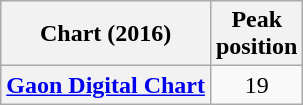<table class="wikitable plainrowheaders sortable" style="text-align:center;" border="1">
<tr>
<th scope="col">Chart (2016)</th>
<th scope="col">Peak<br>position</th>
</tr>
<tr>
<th scope="row"><a href='#'>Gaon Digital Chart</a></th>
<td>19</td>
</tr>
</table>
